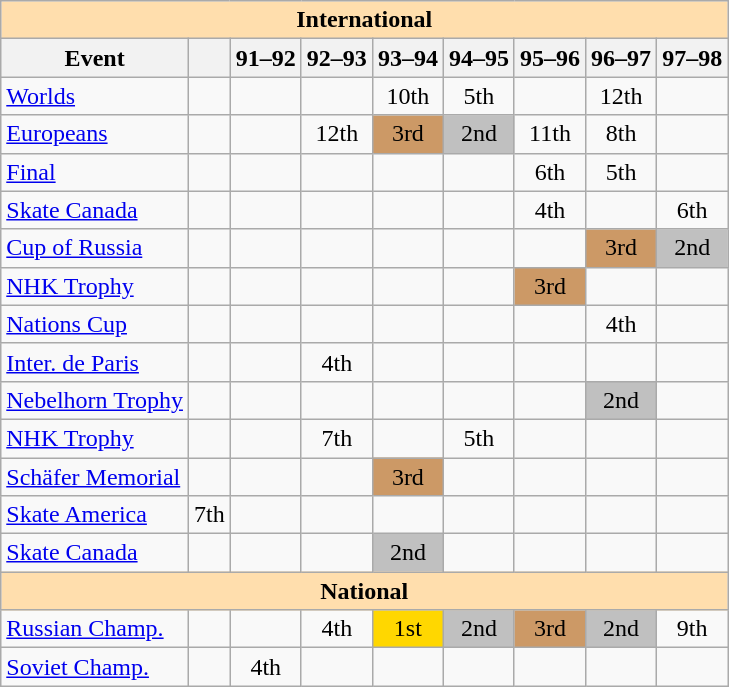<table class="wikitable" style="text-align:center">
<tr>
<th style="background-color: #ffdead; " colspan=9 align=center>International</th>
</tr>
<tr>
<th>Event</th>
<th></th>
<th>91–92</th>
<th>92–93</th>
<th>93–94</th>
<th>94–95</th>
<th>95–96</th>
<th>96–97</th>
<th>97–98</th>
</tr>
<tr>
<td align=left><a href='#'>Worlds</a></td>
<td></td>
<td></td>
<td></td>
<td>10th</td>
<td>5th</td>
<td></td>
<td>12th</td>
<td></td>
</tr>
<tr>
<td align=left><a href='#'>Europeans</a></td>
<td></td>
<td></td>
<td>12th</td>
<td bgcolor=cc9966>3rd</td>
<td bgcolor=silver>2nd</td>
<td align=center>11th</td>
<td align=center>8th</td>
<td></td>
</tr>
<tr>
<td align=left> <a href='#'>Final</a></td>
<td></td>
<td></td>
<td></td>
<td></td>
<td></td>
<td>6th</td>
<td>5th</td>
<td></td>
</tr>
<tr>
<td align=left> <a href='#'>Skate Canada</a></td>
<td></td>
<td></td>
<td></td>
<td></td>
<td></td>
<td>4th</td>
<td></td>
<td>6th</td>
</tr>
<tr>
<td align=left> <a href='#'>Cup of Russia</a></td>
<td></td>
<td></td>
<td></td>
<td></td>
<td></td>
<td></td>
<td bgcolor=cc9966>3rd</td>
<td bgcolor=silver>2nd</td>
</tr>
<tr>
<td align=left> <a href='#'>NHK Trophy</a></td>
<td></td>
<td></td>
<td></td>
<td></td>
<td></td>
<td bgcolor=cc9966>3rd</td>
<td></td>
<td></td>
</tr>
<tr>
<td align=left> <a href='#'>Nations Cup</a></td>
<td></td>
<td></td>
<td></td>
<td></td>
<td></td>
<td></td>
<td>4th</td>
<td></td>
</tr>
<tr>
<td align=left><a href='#'>Inter. de Paris</a></td>
<td></td>
<td></td>
<td>4th</td>
<td></td>
<td></td>
<td></td>
<td></td>
<td></td>
</tr>
<tr>
<td align=left><a href='#'>Nebelhorn Trophy</a></td>
<td></td>
<td></td>
<td></td>
<td></td>
<td></td>
<td></td>
<td bgcolor=silver>2nd</td>
<td></td>
</tr>
<tr>
<td align=left><a href='#'>NHK Trophy</a></td>
<td></td>
<td></td>
<td>7th</td>
<td></td>
<td>5th</td>
<td></td>
<td></td>
<td></td>
</tr>
<tr>
<td align=left><a href='#'>Schäfer Memorial</a></td>
<td></td>
<td></td>
<td></td>
<td bgcolor=cc9966>3rd</td>
<td></td>
<td></td>
<td></td>
<td></td>
</tr>
<tr>
<td align=left><a href='#'>Skate America</a></td>
<td>7th</td>
<td></td>
<td></td>
<td></td>
<td></td>
<td></td>
<td></td>
<td></td>
</tr>
<tr>
<td align=left><a href='#'>Skate Canada</a></td>
<td></td>
<td></td>
<td></td>
<td bgcolor=silver>2nd</td>
<td></td>
<td></td>
<td></td>
<td></td>
</tr>
<tr>
<th style="background-color: #ffdead; " colspan=9 align=center>National</th>
</tr>
<tr>
<td align=left><a href='#'>Russian Champ.</a></td>
<td></td>
<td></td>
<td>4th</td>
<td bgcolor=gold>1st</td>
<td bgcolor=silver>2nd</td>
<td bgcolor=cc9966>3rd</td>
<td bgcolor=silver>2nd</td>
<td>9th</td>
</tr>
<tr>
<td align=left><a href='#'>Soviet Champ.</a></td>
<td></td>
<td>4th</td>
<td></td>
<td></td>
<td></td>
<td></td>
<td></td>
<td></td>
</tr>
</table>
